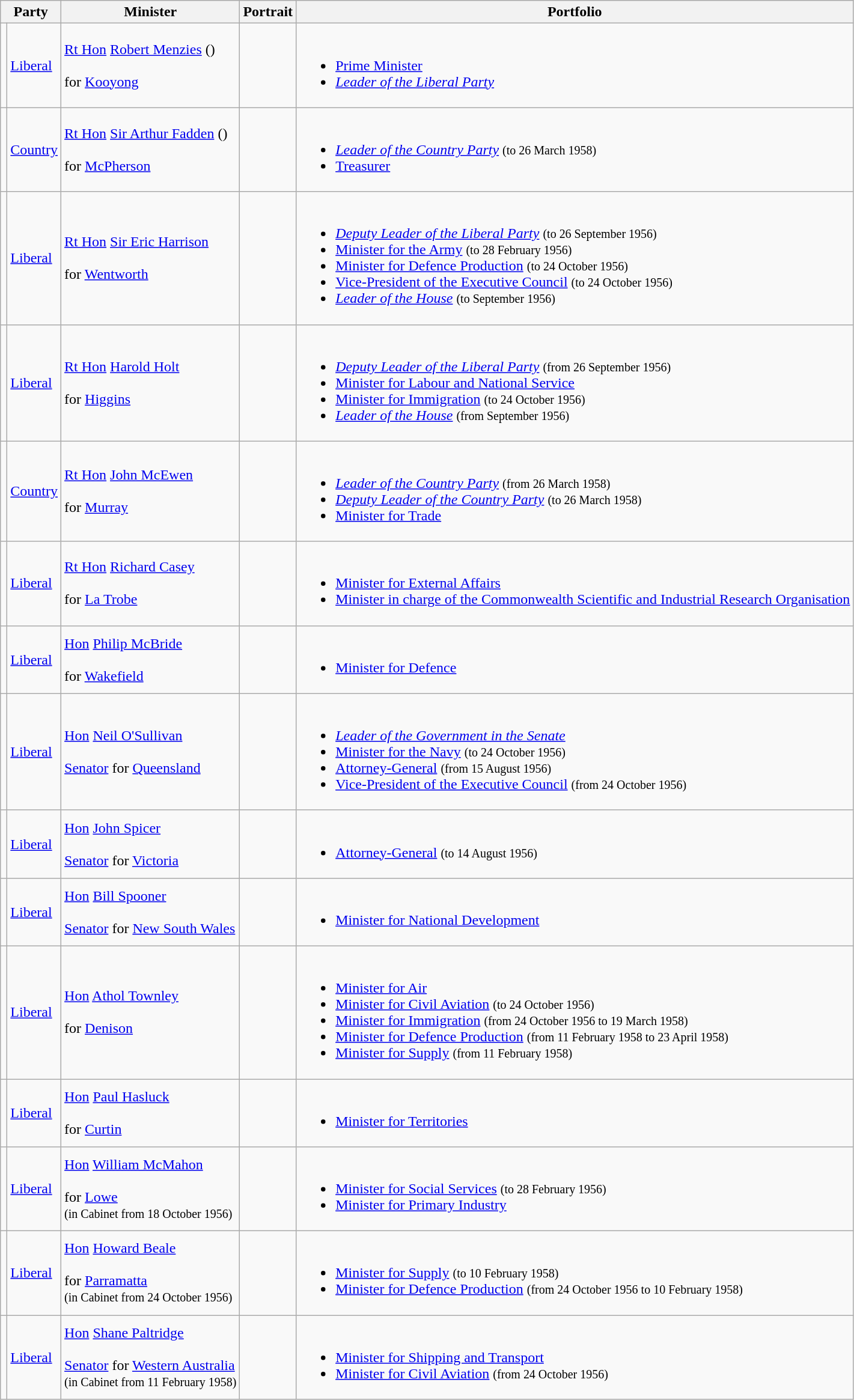<table class="wikitable sortable">
<tr>
<th colspan="2">Party</th>
<th>Minister</th>
<th>Portrait</th>
<th>Portfolio</th>
</tr>
<tr>
<td></td>
<td><a href='#'>Liberal</a></td>
<td><a href='#'>Rt Hon</a> <a href='#'>Robert Menzies</a>   () <br><br> for <a href='#'>Kooyong</a> <br></td>
<td></td>
<td><br><ul><li><a href='#'>Prime Minister</a></li><li><em><a href='#'>Leader of the Liberal Party</a></em></li></ul></td>
</tr>
<tr>
<td></td>
<td><a href='#'>Country</a></td>
<td><a href='#'>Rt Hon</a> <a href='#'>Sir Arthur Fadden</a> () <br><br> for <a href='#'>McPherson</a> <br></td>
<td></td>
<td><br><ul><li><em><a href='#'>Leader of the Country Party</a></em> <small>(to 26 March 1958)</small></li><li><a href='#'>Treasurer</a></li></ul></td>
</tr>
<tr>
<td></td>
<td><a href='#'>Liberal</a></td>
<td><a href='#'>Rt Hon</a> <a href='#'>Sir Eric Harrison</a>  <br><br> for <a href='#'>Wentworth</a> <br></td>
<td></td>
<td><br><ul><li><em><a href='#'>Deputy Leader of the Liberal Party</a></em> <small>(to 26 September 1956)</small></li><li><a href='#'>Minister for the Army</a> <small>(to 28 February 1956)</small></li><li><a href='#'>Minister for Defence Production</a> <small>(to 24 October 1956)</small></li><li><a href='#'>Vice-President of the Executive Council</a> <small>(to 24 October 1956)</small></li><li><em><a href='#'>Leader of the House</a></em> <small>(to September 1956)</small></li></ul></td>
</tr>
<tr>
<td></td>
<td><a href='#'>Liberal</a></td>
<td><a href='#'>Rt Hon</a> <a href='#'>Harold Holt</a> <br><br> for <a href='#'>Higgins</a> <br></td>
<td></td>
<td><br><ul><li><em><a href='#'>Deputy Leader of the Liberal Party</a></em> <small>(from 26 September 1956)</small></li><li><a href='#'>Minister for Labour and National Service</a></li><li><a href='#'>Minister for Immigration</a> <small>(to 24 October 1956)</small></li><li><em><a href='#'>Leader of the House</a></em> <small>(from September 1956)</small></li></ul></td>
</tr>
<tr>
<td></td>
<td><a href='#'>Country</a></td>
<td><a href='#'>Rt Hon</a> <a href='#'>John McEwen</a> <br><br> for <a href='#'>Murray</a> <br></td>
<td></td>
<td><br><ul><li><em><a href='#'>Leader of the Country Party</a></em> <small>(from 26 March 1958)</small></li><li><em><a href='#'>Deputy Leader of the Country Party</a></em> <small>(to 26 March 1958)</small></li><li><a href='#'>Minister for Trade</a></li></ul></td>
</tr>
<tr>
<td></td>
<td><a href='#'>Liberal</a></td>
<td><a href='#'>Rt Hon</a> <a href='#'>Richard Casey</a>    <br><br> for <a href='#'>La Trobe</a> <br></td>
<td></td>
<td><br><ul><li><a href='#'>Minister for External Affairs</a></li><li><a href='#'>Minister in charge of the Commonwealth Scientific and Industrial Research Organisation</a></li></ul></td>
</tr>
<tr>
<td></td>
<td><a href='#'>Liberal</a></td>
<td><a href='#'>Hon</a> <a href='#'>Philip McBride</a> <br><br> for <a href='#'>Wakefield</a> <br></td>
<td></td>
<td><br><ul><li><a href='#'>Minister for Defence</a></li></ul></td>
</tr>
<tr>
<td></td>
<td><a href='#'>Liberal</a></td>
<td><a href='#'>Hon</a> <a href='#'>Neil O'Sullivan</a> <br><br><a href='#'>Senator</a> for <a href='#'>Queensland</a> <br></td>
<td></td>
<td><br><ul><li><em><a href='#'>Leader of the Government in the Senate</a></em></li><li><a href='#'>Minister for the Navy</a> <small>(to 24 October 1956)</small></li><li><a href='#'>Attorney-General</a> <small>(from 15 August 1956)</small></li><li><a href='#'>Vice-President of the Executive Council</a> <small>(from 24 October 1956)</small></li></ul></td>
</tr>
<tr>
<td></td>
<td><a href='#'>Liberal</a></td>
<td><a href='#'>Hon</a> <a href='#'>John Spicer</a>  <br><br><a href='#'>Senator</a> for <a href='#'>Victoria</a> <br></td>
<td></td>
<td><br><ul><li><a href='#'>Attorney-General</a> <small>(to 14 August 1956)</small></li></ul></td>
</tr>
<tr>
<td></td>
<td><a href='#'>Liberal</a></td>
<td><a href='#'>Hon</a> <a href='#'>Bill Spooner</a>  <br><br><a href='#'>Senator</a> for <a href='#'>New South Wales</a> <br></td>
<td></td>
<td><br><ul><li><a href='#'>Minister for National Development</a></li></ul></td>
</tr>
<tr>
<td></td>
<td><a href='#'>Liberal</a></td>
<td><a href='#'>Hon</a> <a href='#'>Athol Townley</a> <br><br> for <a href='#'>Denison</a> <br></td>
<td></td>
<td><br><ul><li><a href='#'>Minister for Air</a></li><li><a href='#'>Minister for Civil Aviation</a> <small>(to 24 October 1956)</small></li><li><a href='#'>Minister for Immigration</a> <small>(from 24 October 1956 to 19 March 1958)</small></li><li><a href='#'>Minister for Defence Production</a> <small>(from 11 February 1958 to 23 April 1958)</small></li><li><a href='#'>Minister for Supply</a> <small>(from 11 February 1958)</small></li></ul></td>
</tr>
<tr>
<td></td>
<td><a href='#'>Liberal</a></td>
<td><a href='#'>Hon</a> <a href='#'>Paul Hasluck</a> <br><br> for <a href='#'>Curtin</a> <br></td>
<td></td>
<td><br><ul><li><a href='#'>Minister for Territories</a></li></ul></td>
</tr>
<tr>
<td></td>
<td><a href='#'>Liberal</a></td>
<td><a href='#'>Hon</a> <a href='#'>William McMahon</a> <br><br> for <a href='#'>Lowe</a> <br>
<small>(in Cabinet from 18 October 1956)</small></td>
<td></td>
<td><br><ul><li><a href='#'>Minister for Social Services</a> <small>(to 28 February 1956)</small></li><li><a href='#'>Minister for Primary Industry</a></li></ul></td>
</tr>
<tr>
<td></td>
<td><a href='#'>Liberal</a></td>
<td><a href='#'>Hon</a> <a href='#'>Howard Beale</a> <br><br> for <a href='#'>Parramatta</a> <br>
<small>(in Cabinet from 24 October 1956)</small></td>
<td></td>
<td><br><ul><li><a href='#'>Minister for Supply</a> <small>(to 10 February 1958)</small></li><li><a href='#'>Minister for Defence Production</a> <small>(from 24 October 1956 to 10 February 1958)</small></li></ul></td>
</tr>
<tr>
<td></td>
<td><a href='#'>Liberal</a></td>
<td><a href='#'>Hon</a> <a href='#'>Shane Paltridge</a> <br><br><a href='#'>Senator</a> for <a href='#'>Western Australia</a> <br>
<small>(in Cabinet from 11 February 1958)</small></td>
<td></td>
<td><br><ul><li><a href='#'>Minister for Shipping and Transport</a></li><li><a href='#'>Minister for Civil Aviation</a> <small>(from 24 October 1956)</small></li></ul></td>
</tr>
</table>
